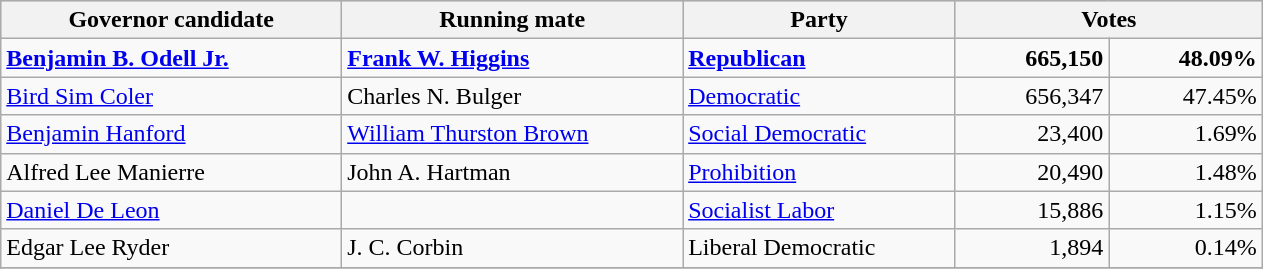<table class=wikitable>
<tr bgcolor=lightgrey>
<th width="20%">Governor candidate</th>
<th width="20%">Running mate</th>
<th width="16%">Party</th>
<th width="18%" colspan="2">Votes</th>
</tr>
<tr>
<td><strong><a href='#'>Benjamin B. Odell Jr.</a></strong></td>
<td><strong><a href='#'>Frank W. Higgins</a></strong></td>
<td><strong><a href='#'>Republican</a></strong></td>
<td align="right"><strong>665,150</strong></td>
<td align="right"><strong>48.09%</strong></td>
</tr>
<tr>
<td><a href='#'>Bird Sim Coler</a></td>
<td>Charles N. Bulger</td>
<td><a href='#'>Democratic</a></td>
<td align="right">656,347</td>
<td align="right">47.45%</td>
</tr>
<tr>
<td><a href='#'>Benjamin Hanford</a></td>
<td><a href='#'>William Thurston Brown</a></td>
<td><a href='#'>Social Democratic</a></td>
<td align="right">23,400</td>
<td align="right">1.69%</td>
</tr>
<tr>
<td>Alfred Lee Manierre</td>
<td>John A. Hartman</td>
<td><a href='#'>Prohibition</a></td>
<td align="right">20,490</td>
<td align="right">1.48%</td>
</tr>
<tr>
<td><a href='#'>Daniel De Leon</a></td>
<td></td>
<td><a href='#'>Socialist Labor</a></td>
<td align="right">15,886</td>
<td align="right">1.15%</td>
</tr>
<tr>
<td>Edgar Lee Ryder</td>
<td>J. C. Corbin</td>
<td>Liberal Democratic</td>
<td align="right">1,894</td>
<td align="right">0.14%</td>
</tr>
<tr>
</tr>
</table>
